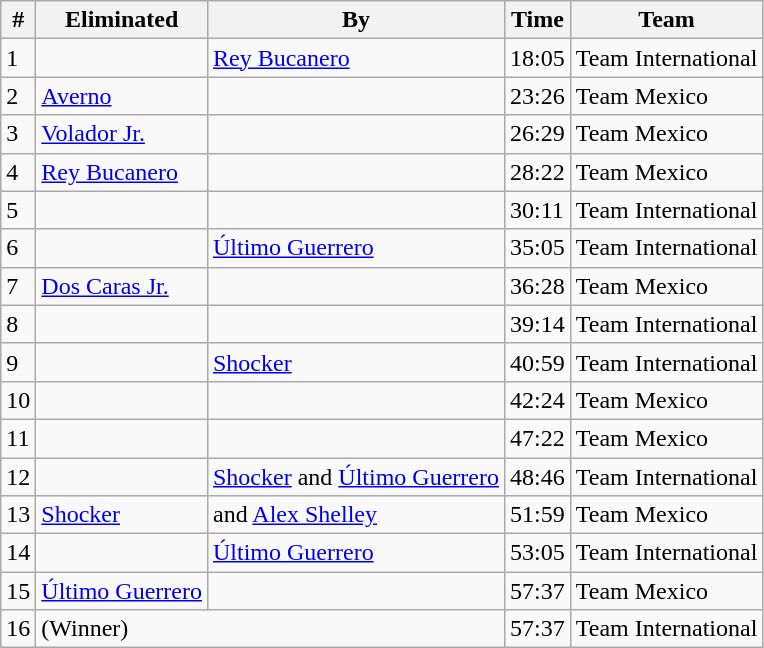<table class="wikitable sortable">
<tr>
<th>#</th>
<th>Eliminated</th>
<th>By</th>
<th>Time</th>
<th>Team</th>
</tr>
<tr>
<td>1</td>
<td></td>
<td><a href='#'>Rey Bucanero</a></td>
<td>18:05</td>
<td>Team International</td>
</tr>
<tr>
<td>2</td>
<td><a href='#'>Averno</a></td>
<td></td>
<td>23:26</td>
<td>Team Mexico</td>
</tr>
<tr>
<td>3</td>
<td><a href='#'>Volador Jr.</a></td>
<td></td>
<td>26:29</td>
<td>Team Mexico</td>
</tr>
<tr>
<td>4</td>
<td><a href='#'>Rey Bucanero</a></td>
<td></td>
<td>28:22</td>
<td>Team Mexico</td>
</tr>
<tr>
<td>5</td>
<td></td>
<td></td>
<td>30:11</td>
<td>Team International</td>
</tr>
<tr>
<td>6</td>
<td></td>
<td><a href='#'>Último Guerrero</a></td>
<td>35:05</td>
<td>Team International</td>
</tr>
<tr>
<td>7</td>
<td><a href='#'>Dos Caras Jr.</a></td>
<td></td>
<td>36:28</td>
<td>Team Mexico</td>
</tr>
<tr>
<td>8</td>
<td></td>
<td></td>
<td>39:14</td>
<td>Team International</td>
</tr>
<tr>
<td>9</td>
<td></td>
<td><a href='#'>Shocker</a></td>
<td>40:59</td>
<td>Team International</td>
</tr>
<tr>
<td>10</td>
<td></td>
<td></td>
<td>42:24</td>
<td>Team Mexico</td>
</tr>
<tr>
<td>11</td>
<td></td>
<td></td>
<td>47:22</td>
<td>Team Mexico</td>
</tr>
<tr>
<td>12</td>
<td></td>
<td><a href='#'>Shocker</a> and <a href='#'>Último Guerrero</a></td>
<td>48:46</td>
<td>Team International</td>
</tr>
<tr>
<td>13</td>
<td><a href='#'>Shocker</a></td>
<td> and <a href='#'>Alex Shelley</a></td>
<td>51:59</td>
<td>Team Mexico</td>
</tr>
<tr>
<td>14</td>
<td></td>
<td><a href='#'>Último Guerrero</a></td>
<td>53:05</td>
<td>Team International</td>
</tr>
<tr>
<td>15</td>
<td><a href='#'>Último Guerrero</a></td>
<td></td>
<td>57:37</td>
<td>Team Mexico</td>
</tr>
<tr>
<td>16</td>
<td colspan=2> (Winner)</td>
<td>57:37</td>
<td>Team International</td>
</tr>
</table>
